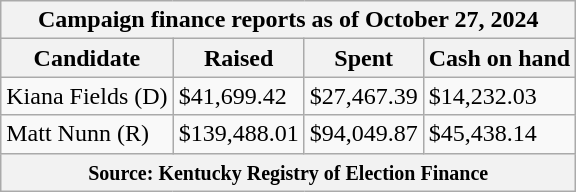<table class="wikitable sortable">
<tr>
<th colspan=4>Campaign finance reports as of October 27, 2024</th>
</tr>
<tr style="text-align:center;">
<th>Candidate</th>
<th>Raised</th>
<th>Spent</th>
<th>Cash on hand</th>
</tr>
<tr>
<td>Kiana Fields (D)</td>
<td>$41,699.42</td>
<td>$27,467.39</td>
<td>$14,232.03</td>
</tr>
<tr>
<td>Matt Nunn (R)</td>
<td>$139,488.01</td>
<td>$94,049.87</td>
<td>$45,438.14</td>
</tr>
<tr>
<th colspan="4"><small>Source: Kentucky Registry of Election Finance</small></th>
</tr>
</table>
